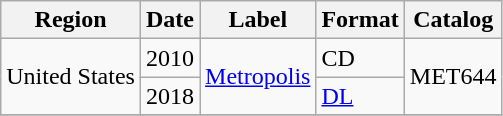<table class="wikitable">
<tr>
<th>Region</th>
<th>Date</th>
<th>Label</th>
<th>Format</th>
<th>Catalog</th>
</tr>
<tr>
<td rowspan="2">United States</td>
<td>2010</td>
<td rowspan="2"><a href='#'>Metropolis</a></td>
<td>CD</td>
<td rowspan="2">MET644</td>
</tr>
<tr>
<td>2018</td>
<td><a href='#'>DL</a></td>
</tr>
<tr>
</tr>
</table>
